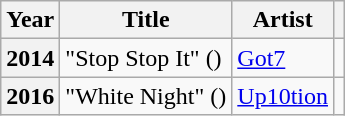<table class="wikitable plainrowheaders sortable">
<tr>
<th scope="col">Year</th>
<th scope="col">Title</th>
<th scope="col">Artist</th>
<th scope="col" class="unsortable"></th>
</tr>
<tr>
<th scope="row">2014</th>
<td>"Stop Stop It" ()</td>
<td><a href='#'>Got7</a></td>
<td style="text-align:center"></td>
</tr>
<tr>
<th scope="row">2016</th>
<td>"White Night" ()</td>
<td><a href='#'>Up10tion</a></td>
<td style="text-align:center"></td>
</tr>
</table>
